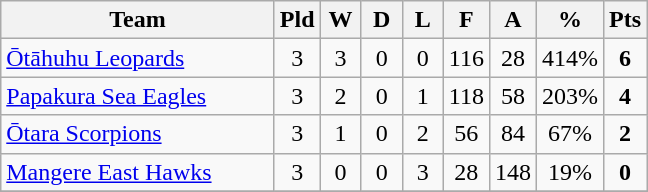<table class="wikitable" style="text-align:center;">
<tr>
<th width=175>Team</th>
<th width=20 abbr="Played">Pld</th>
<th width=20 abbr="Won">W</th>
<th width=20 abbr="Drawn">D</th>
<th width=20 abbr="Lost">L</th>
<th width=20 abbr="For">F</th>
<th width=20 abbr="Against">A</th>
<th width=20 abbr="Points">%</th>
<th width=20 abbr="Points">Pts</th>
</tr>
<tr>
<td style="text-align:left;"><a href='#'>Ōtāhuhu Leopards</a></td>
<td>3</td>
<td>3</td>
<td>0</td>
<td>0</td>
<td>116</td>
<td>28</td>
<td>414%</td>
<td><strong>6</strong></td>
</tr>
<tr>
<td style="text-align:left;"><a href='#'>Papakura Sea Eagles</a></td>
<td>3</td>
<td>2</td>
<td>0</td>
<td>1</td>
<td>118</td>
<td>58</td>
<td>203%</td>
<td><strong>4</strong></td>
</tr>
<tr>
<td style="text-align:left;"><a href='#'>Ōtara Scorpions</a></td>
<td>3</td>
<td>1</td>
<td>0</td>
<td>2</td>
<td>56</td>
<td>84</td>
<td>67%</td>
<td><strong>2</strong></td>
</tr>
<tr>
<td style="text-align:left;"><a href='#'>Mangere East Hawks</a></td>
<td>3</td>
<td>0</td>
<td>0</td>
<td>3</td>
<td>28</td>
<td>148</td>
<td>19%</td>
<td><strong>0</strong></td>
</tr>
<tr>
</tr>
</table>
